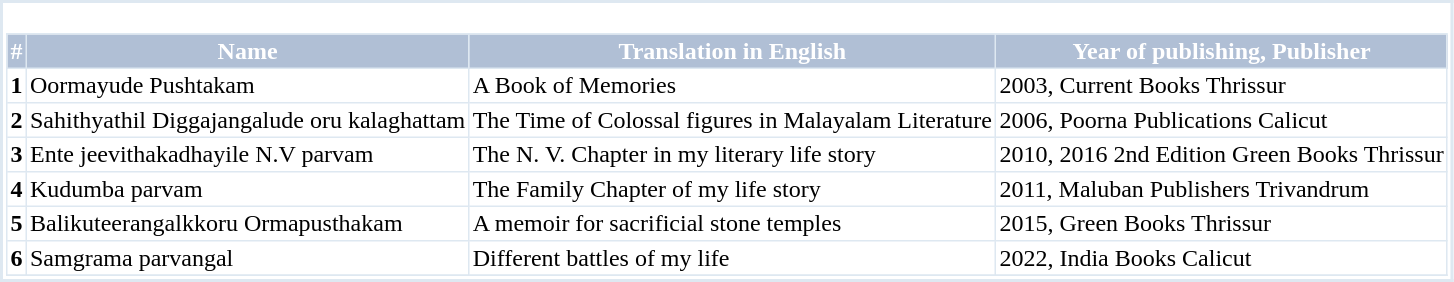<table cellpadding="2" cellspacing="0" border="1" style="border-collapse: collapse; border: 2px #DEE8F1 solid; font-weight: bold; font-family: verdana">
<tr>
<td><br><table cellpadding="2" cellspacing="0"  border="1" style="background-color:#FFFFFF; border-collapse: collapse; border: 1px #DEE8F1 solid; font-weight: normal; font-family: verdana">
<tr>
<th style="background-color:#B0BFD5; color:white">#</th>
<th style="background-color:#B0BFD5; color:white">Name</th>
<th style="background-color:#B0BFD5; color:white">Translation in English</th>
<th style="background-color:#B0BFD5; color:white">Year of publishing, Publisher</th>
</tr>
<tr --->
<th align = "left">1</th>
<td align = "left">Oormayude Pushtakam<br></td>
<td align = "left">A Book of Memories</td>
<td align = "left">2003, Current Books Thrissur</td>
</tr>
<tr>
<th align = "left">2</th>
<td align = "left">Sahithyathil Diggajangalude oru kalaghattam<br></td>
<td align = "left">The Time of Colossal figures in Malayalam Literature</td>
<td align = "left">2006, Poorna Publications Calicut</td>
</tr>
<tr>
<th align = "left">3</th>
<td align = "left">Ente jeevithakadhayile N.V parvam<br></td>
<td align = "left">The N. V. Chapter in my literary life story</td>
<td align = "left">2010, 2016 2nd Edition Green Books Thrissur</td>
</tr>
<tr>
<th align = "left">4</th>
<td align = "left">Kudumba parvam<br></td>
<td align = "left">The Family Chapter of my life story</td>
<td align = "left">2011, Maluban Publishers Trivandrum</td>
</tr>
<tr>
<th align = "left">5</th>
<td align = "left">Balikuteerangalkkoru Ormapusthakam<br></td>
<td align = "left">A memoir for sacrificial stone temples</td>
<td align = "left">2015,  Green Books Thrissur</td>
</tr>
<tr>
<th align = "left">6</th>
<td align = "left">Samgrama parvangal <br></td>
<td align = "left">Different battles of my life</td>
<td align = "left">2022,  India Books Calicut</td>
</tr>
<tr>
</tr>
</table>
</td>
</tr>
</table>
